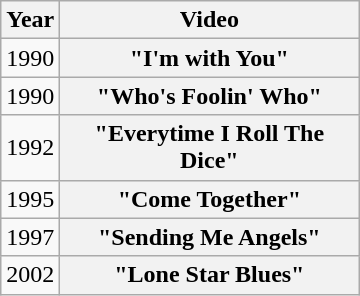<table class="wikitable plainrowheaders">
<tr>
<th>Year</th>
<th style="width:12em;">Video</th>
</tr>
<tr>
<td>1990</td>
<th scope="row">"I'm with You"</th>
</tr>
<tr>
<td>1990</td>
<th scope="row">"Who's Foolin' Who"</th>
</tr>
<tr>
<td>1992</td>
<th scope="row">"Everytime I Roll The Dice"</th>
</tr>
<tr>
<td>1995</td>
<th scope="row">"Come Together"</th>
</tr>
<tr>
<td>1997</td>
<th scope="row">"Sending Me Angels"</th>
</tr>
<tr>
<td>2002</td>
<th scope="row">"Lone Star Blues"</th>
</tr>
</table>
